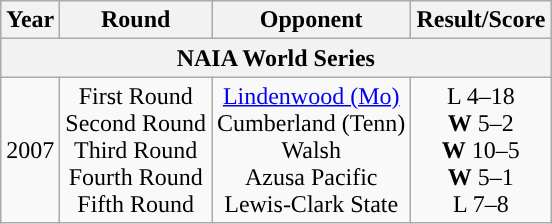<table class="wikitable">
<tr>
<th>Year</th>
<th>Round</th>
<th>Opponent</th>
<th>Result/Score</th>
</tr>
<tr>
<th colspan=4>NAIA World Series</th>
</tr>
<tr style="text-align:center;">
<td>2007</td>
<td>First Round<br>Second Round<br>Third Round<br>Fourth Round<br>Fifth Round</td>
<td><a href='#'>Lindenwood (Mo)</a> <br> Cumberland (Tenn) <br> Walsh <br> Azusa Pacific <br> Lewis-Clark State</td>
<td>L 4–18 <br> <strong>W</strong> 5–2 <br> <strong>W</strong> 10–5 <br> <strong>W</strong> 5–1 <br> L 7–8</td>
</tr>
</table>
